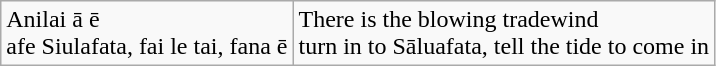<table class="wikitable">
<tr>
<td>Anilai ā ē<br>afe Siulafata, fai le tai, fana ē</td>
<td>There is the blowing tradewind<br>turn in to Sāluafata, tell the tide to come in</td>
</tr>
</table>
